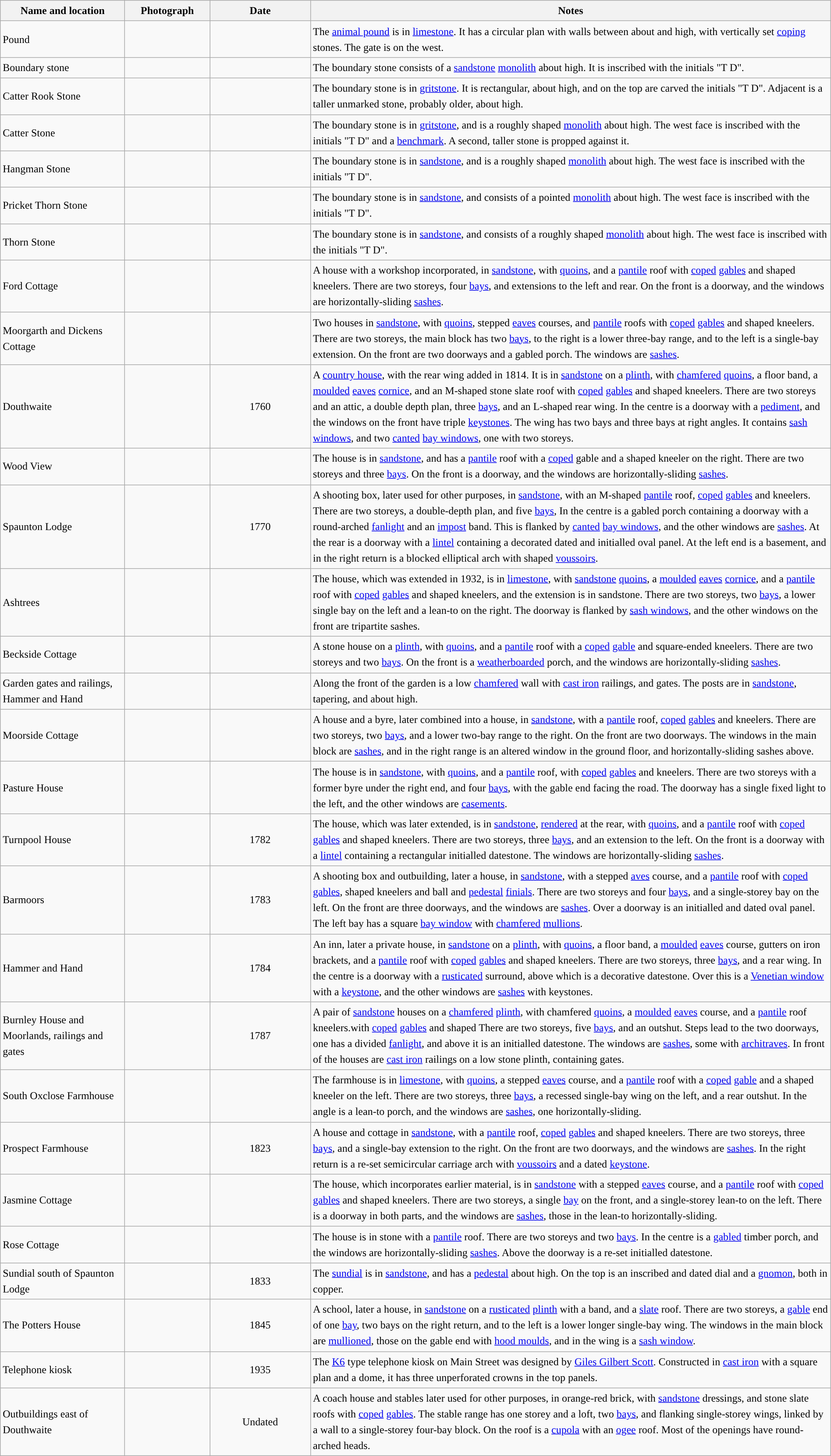<table class="wikitable sortable plainrowheaders" style="width:100%;border:0px;text-align:left;line-height:150%;">
<tr>
<th scope="col"  style="width:150px">Name and location</th>
<th scope="col"  style="width:100px" class="unsortable">Photograph</th>
<th scope="col"  style="width:120px">Date</th>
<th scope="col"  style="width:650px" class="unsortable">Notes</th>
</tr>
<tr>
<td>Pound<br><small></small></td>
<td></td>
<td align="center"></td>
<td>The <a href='#'>animal pound</a> is in <a href='#'>limestone</a>. It has a circular plan with walls between about  and  high, with vertically set <a href='#'>coping</a> stones. The gate is on the west.</td>
</tr>
<tr>
<td>Boundary stone<br><small></small></td>
<td></td>
<td align="center"></td>
<td>The boundary stone consists of a <a href='#'>sandstone</a> <a href='#'>monolith</a> about  high.  It is inscribed with the initials "T D".</td>
</tr>
<tr>
<td>Catter Rook Stone<br><small></small></td>
<td></td>
<td align="center"></td>
<td>The boundary stone is in <a href='#'>gritstone</a>. It is rectangular, about high, and on the top are carved the initials "T D". Adjacent is a taller unmarked stone, probably older, about  high.</td>
</tr>
<tr>
<td>Catter Stone<br><small></small></td>
<td></td>
<td align="center"></td>
<td>The boundary stone is in <a href='#'>gritstone</a>, and is a roughly shaped <a href='#'>monolith</a> about  high. The west face is inscribed with the initials "T D" and a <a href='#'>benchmark</a>. A second, taller stone is propped against it.</td>
</tr>
<tr>
<td>Hangman Stone<br><small></small></td>
<td></td>
<td align="center"></td>
<td>The boundary stone is in <a href='#'>sandstone</a>, and is a roughly shaped <a href='#'>monolith</a> about  high. The west face is inscribed with the initials "T D".</td>
</tr>
<tr>
<td>Pricket Thorn Stone<br><small></small></td>
<td></td>
<td align="center"></td>
<td>The boundary stone is in <a href='#'>sandstone</a>, and consists of a pointed <a href='#'>monolith</a> about  high. The west face is inscribed with the initials "T D".</td>
</tr>
<tr>
<td>Thorn Stone<br><small></small></td>
<td></td>
<td align="center"></td>
<td>The boundary stone is in <a href='#'>sandstone</a>, and consists of a roughly shaped <a href='#'>monolith</a> about  high. The west face is inscribed with the initials "T D".</td>
</tr>
<tr>
<td>Ford Cottage<br><small></small></td>
<td></td>
<td align="center"></td>
<td>A house with a workshop incorporated, in <a href='#'>sandstone</a>, with <a href='#'>quoins</a>, and a <a href='#'>pantile</a> roof with <a href='#'>coped</a> <a href='#'>gables</a> and shaped kneelers. There are two storeys, four <a href='#'>bays</a>, and extensions to the left and rear. On the front is a doorway, and the windows are horizontally-sliding <a href='#'>sashes</a>.</td>
</tr>
<tr>
<td>Moorgarth and Dickens Cottage<br><small></small></td>
<td></td>
<td align="center"></td>
<td>Two houses in <a href='#'>sandstone</a>, with <a href='#'>quoins</a>, stepped <a href='#'>eaves</a> courses, and <a href='#'>pantile</a> roofs with <a href='#'>coped</a> <a href='#'>gables</a> and shaped kneelers. There are two storeys, the main block has two <a href='#'>bays</a>, to the right is a lower three-bay range, and to the left is a single-bay extension. On the front are two doorways and a gabled porch. The windows are <a href='#'>sashes</a>.</td>
</tr>
<tr>
<td>Douthwaite<br><small></small></td>
<td></td>
<td align="center">1760</td>
<td>A <a href='#'>country house</a>, with the rear wing added in 1814. It is in <a href='#'>sandstone</a> on a <a href='#'>plinth</a>, with <a href='#'>chamfered</a> <a href='#'>quoins</a>, a floor band, a <a href='#'>moulded</a> <a href='#'>eaves</a> <a href='#'>cornice</a>, and an M-shaped stone slate roof with <a href='#'>coped</a> <a href='#'>gables</a> and shaped kneelers. There are two storeys and an attic, a double depth plan, three <a href='#'>bays</a>, and an L-shaped rear wing. In the centre is a doorway with a <a href='#'>pediment</a>, and the windows on the front have triple <a href='#'>keystones</a>. The wing has two bays and three bays at right angles. It contains <a href='#'>sash windows</a>, and two <a href='#'>canted</a> <a href='#'>bay windows</a>, one with two storeys.</td>
</tr>
<tr>
<td>Wood View<br><small></small></td>
<td></td>
<td align="center"></td>
<td>The house is in <a href='#'>sandstone</a>, and has a <a href='#'>pantile</a> roof with a <a href='#'>coped</a> gable and a shaped kneeler on the right. There are two storeys and three <a href='#'>bays</a>. On the front is a doorway, and the windows are horizontally-sliding <a href='#'>sashes</a>.</td>
</tr>
<tr>
<td>Spaunton Lodge<br><small></small></td>
<td></td>
<td align="center">1770</td>
<td>A shooting box, later used for other purposes, in <a href='#'>sandstone</a>, with an M-shaped <a href='#'>pantile</a> roof, <a href='#'>coped</a> <a href='#'>gables</a> and kneelers. There are two storeys, a double-depth plan, and five <a href='#'>bays</a>, In the centre is a gabled porch containing a doorway with a round-arched <a href='#'>fanlight</a> and an <a href='#'>impost</a> band. This is flanked by <a href='#'>canted</a> <a href='#'>bay windows</a>, and the other windows are <a href='#'>sashes</a>. At the rear is a doorway with a <a href='#'>lintel</a> containing a decorated dated and initialled oval panel. At the left end is a basement, and in the right return is a blocked elliptical arch with shaped <a href='#'>voussoirs</a>.</td>
</tr>
<tr>
<td>Ashtrees<br><small></small></td>
<td></td>
<td align="center"></td>
<td>The house, which was extended in 1932, is in <a href='#'>limestone</a>, with <a href='#'>sandstone</a> <a href='#'>quoins</a>, a <a href='#'>moulded</a> <a href='#'>eaves</a> <a href='#'>cornice</a>, and a <a href='#'>pantile</a> roof with <a href='#'>coped</a> <a href='#'>gables</a> and shaped kneelers, and the extension is in sandstone. There are two storeys, two <a href='#'>bays</a>, a lower single bay on the left and a lean-to on the right. The doorway is flanked by <a href='#'>sash windows</a>, and the other windows on the front are tripartite sashes.</td>
</tr>
<tr>
<td>Beckside Cottage<br><small></small></td>
<td></td>
<td align="center"></td>
<td>A stone house on a <a href='#'>plinth</a>, with <a href='#'>quoins</a>, and a <a href='#'>pantile</a> roof with a <a href='#'>coped</a> <a href='#'>gable</a> and square-ended kneelers. There are two storeys and two <a href='#'>bays</a>. On the front is a <a href='#'>weatherboarded</a> porch, and the windows are horizontally-sliding <a href='#'>sashes</a>.</td>
</tr>
<tr>
<td>Garden gates and railings,<br>Hammer and Hand<br><small></small></td>
<td></td>
<td align="center"></td>
<td>Along the front of the garden is a low <a href='#'>chamfered</a> wall with <a href='#'>cast iron</a> railings, and gates. The posts are in <a href='#'>sandstone</a>, tapering, and about  high.</td>
</tr>
<tr>
<td>Moorside Cottage<br><small></small></td>
<td></td>
<td align="center"></td>
<td>A house and a byre, later combined into a house, in <a href='#'>sandstone</a>, with a <a href='#'>pantile</a> roof, <a href='#'>coped</a> <a href='#'>gables</a> and kneelers. There are two storeys, two <a href='#'>bays</a>, and a lower two-bay range to the right. On the front are two doorways. The windows in the main block are <a href='#'>sashes</a>, and in the right range is an altered window in the ground floor, and horizontally-sliding sashes above.</td>
</tr>
<tr>
<td>Pasture House<br><small></small></td>
<td></td>
<td align="center"></td>
<td>The house is in <a href='#'>sandstone</a>, with <a href='#'>quoins</a>, and a <a href='#'>pantile</a> roof, with <a href='#'>coped</a> <a href='#'>gables</a> and kneelers. There are two storeys with a former byre under the right end, and four <a href='#'>bays</a>, with the gable end facing the road. The doorway has a single fixed light to the left, and the other windows are <a href='#'>casements</a>.</td>
</tr>
<tr>
<td>Turnpool House<br><small></small></td>
<td></td>
<td align="center">1782</td>
<td>The house, which was later extended, is in <a href='#'>sandstone</a>, <a href='#'>rendered</a> at the rear, with <a href='#'>quoins</a>, and a <a href='#'>pantile</a> roof with <a href='#'>coped</a> <a href='#'>gables</a> and shaped kneelers. There are two storeys, three <a href='#'>bays</a>, and an extension to the left. On the front is a doorway with a <a href='#'>lintel</a> containing a rectangular initialled datestone. The windows are horizontally-sliding <a href='#'>sashes</a>.</td>
</tr>
<tr>
<td>Barmoors<br><small></small></td>
<td></td>
<td align="center">1783</td>
<td>A shooting box and outbuilding, later a house, in <a href='#'>sandstone</a>, with a stepped <a href='#'>aves</a> course, and a <a href='#'>pantile</a> roof with <a href='#'>coped</a> <a href='#'>gables</a>, shaped kneelers and ball and <a href='#'>pedestal</a> <a href='#'>finials</a>. There are two storeys and four <a href='#'>bays</a>, and a single-storey bay on the left. On the front are three doorways, and the windows are <a href='#'>sashes</a>. Over a doorway is an initialled and dated oval panel. The left bay has a square <a href='#'>bay window</a> with <a href='#'>chamfered</a>  <a href='#'>mullions</a>.</td>
</tr>
<tr>
<td>Hammer and Hand<br><small></small></td>
<td></td>
<td align="center">1784</td>
<td>An inn, later a private house, in <a href='#'>sandstone</a> on a <a href='#'>plinth</a>, with <a href='#'>quoins</a>, a floor band, a <a href='#'>moulded</a> <a href='#'>eaves</a> course, gutters on iron brackets, and a <a href='#'>pantile</a> roof with <a href='#'>coped</a> <a href='#'>gables</a> and shaped kneelers. There are two storeys, three <a href='#'>bays</a>, and a rear wing. In the centre is a doorway with a <a href='#'>rusticated</a> surround, above which is a decorative datestone. Over this is a <a href='#'>Venetian window</a> with a <a href='#'>keystone</a>, and the other windows are <a href='#'>sashes</a> with keystones.</td>
</tr>
<tr>
<td>Burnley House and Moorlands, railings and gates<br><small></small></td>
<td></td>
<td align="center">1787</td>
<td>A pair of <a href='#'>sandstone</a> houses on a <a href='#'>chamfered</a> <a href='#'>plinth</a>, with chamfered <a href='#'>quoins</a>, a <a href='#'>moulded</a> <a href='#'>eaves</a> course, and a <a href='#'>pantile</a> roof kneelers.with <a href='#'>coped</a> <a href='#'>gables</a> and shaped  There are two storeys, five <a href='#'>bays</a>, and an outshut. Steps lead to the two doorways, one has a divided <a href='#'>fanlight</a>, and above it is an initialled datestone. The windows are <a href='#'>sashes</a>, some with <a href='#'>architraves</a>. In front of the houses are <a href='#'>cast iron</a> railings on a low stone plinth, containing gates.</td>
</tr>
<tr>
<td>South Oxclose Farmhouse<br><small></small></td>
<td></td>
<td align="center"></td>
<td>The farmhouse is in <a href='#'>limestone</a>, with <a href='#'>quoins</a>, a stepped <a href='#'>eaves</a> course, and a <a href='#'>pantile</a> roof with a <a href='#'>coped</a> <a href='#'>gable</a> and a shaped kneeler on the left. There are two storeys, three <a href='#'>bays</a>, a recessed single-bay wing on the left, and a rear outshut. In the angle is a lean-to porch, and the windows are <a href='#'>sashes</a>, one horizontally-sliding.</td>
</tr>
<tr>
<td>Prospect Farmhouse<br><small></small></td>
<td></td>
<td align="center">1823</td>
<td>A house and cottage in <a href='#'>sandstone</a>, with a <a href='#'>pantile</a> roof, <a href='#'>coped</a> <a href='#'>gables</a> and shaped kneelers. There are two storeys, three <a href='#'>bays</a>, and a single-bay extension to the right. On the front are two doorways, and the windows are <a href='#'>sashes</a>. In the right return is a re-set semicircular carriage arch with <a href='#'>voussoirs</a> and a dated <a href='#'>keystone</a>.</td>
</tr>
<tr>
<td>Jasmine Cottage<br><small></small></td>
<td></td>
<td align="center"></td>
<td>The house, which incorporates earlier material, is in <a href='#'>sandstone</a> with a stepped <a href='#'>eaves</a> course, and a <a href='#'>pantile</a> roof with <a href='#'>coped</a> <a href='#'>gables</a> and shaped kneelers. There are two storeys, a single <a href='#'>bay</a> on the front, and a single-storey lean-to on the left. There is a doorway in both parts, and the windows are <a href='#'>sashes</a>, those in the lean-to horizontally-sliding.</td>
</tr>
<tr>
<td>Rose Cottage<br><small></small></td>
<td></td>
<td align="center"></td>
<td>The house is in stone with a <a href='#'>pantile</a> roof. There are two storeys and two <a href='#'>bays</a>. In the centre is a <a href='#'>gabled</a> timber porch, and the windows are horizontally-sliding <a href='#'>sashes</a>. Above the doorway is a re-set initialled datestone.</td>
</tr>
<tr>
<td>Sundial south of Spaunton Lodge<br><small></small></td>
<td></td>
<td align="center">1833</td>
<td>The <a href='#'>sundial</a> is in <a href='#'>sandstone</a>, and has a <a href='#'>pedestal</a> about  high. On the top is an inscribed and dated dial and a <a href='#'>gnomon</a>, both in copper. </td>
</tr>
<tr>
<td>The Potters House<br><small></small></td>
<td></td>
<td align="center">1845</td>
<td>A school, later a house, in <a href='#'>sandstone</a> on a <a href='#'>rusticated</a> <a href='#'>plinth</a> with a band, and a <a href='#'>slate</a> roof. There are two storeys, a <a href='#'>gable</a> end of one <a href='#'>bay</a>, two bays on the right return, and to the left is a lower longer single-bay wing. The windows in the main block are <a href='#'>mullioned</a>, those on the gable end with <a href='#'>hood moulds</a>, and in the wing is a <a href='#'>sash window</a>.</td>
</tr>
<tr>
<td>Telephone kiosk<br><small></small></td>
<td></td>
<td align="center">1935</td>
<td>The <a href='#'>K6</a> type telephone kiosk on Main Street was designed by <a href='#'>Giles Gilbert Scott</a>.  Constructed in <a href='#'>cast iron</a> with a square plan and a dome, it has three unperforated crowns in the top panels.</td>
</tr>
<tr>
<td>Outbuildings east of Douthwaite<br><small></small></td>
<td></td>
<td align="center">Undated</td>
<td>A coach house and stables later used for other purposes, in orange-red brick, with <a href='#'>sandstone</a> dressings, and stone slate roofs with <a href='#'>coped</a> <a href='#'>gables</a>. The stable range has one storey and a loft, two <a href='#'>bays</a>, and flanking single-storey wings, linked by a wall to a single-storey four-bay block. On the roof is a <a href='#'>cupola</a> with an <a href='#'>ogee</a> roof.  Most of the openings have round-arched heads.</td>
</tr>
<tr>
</tr>
</table>
